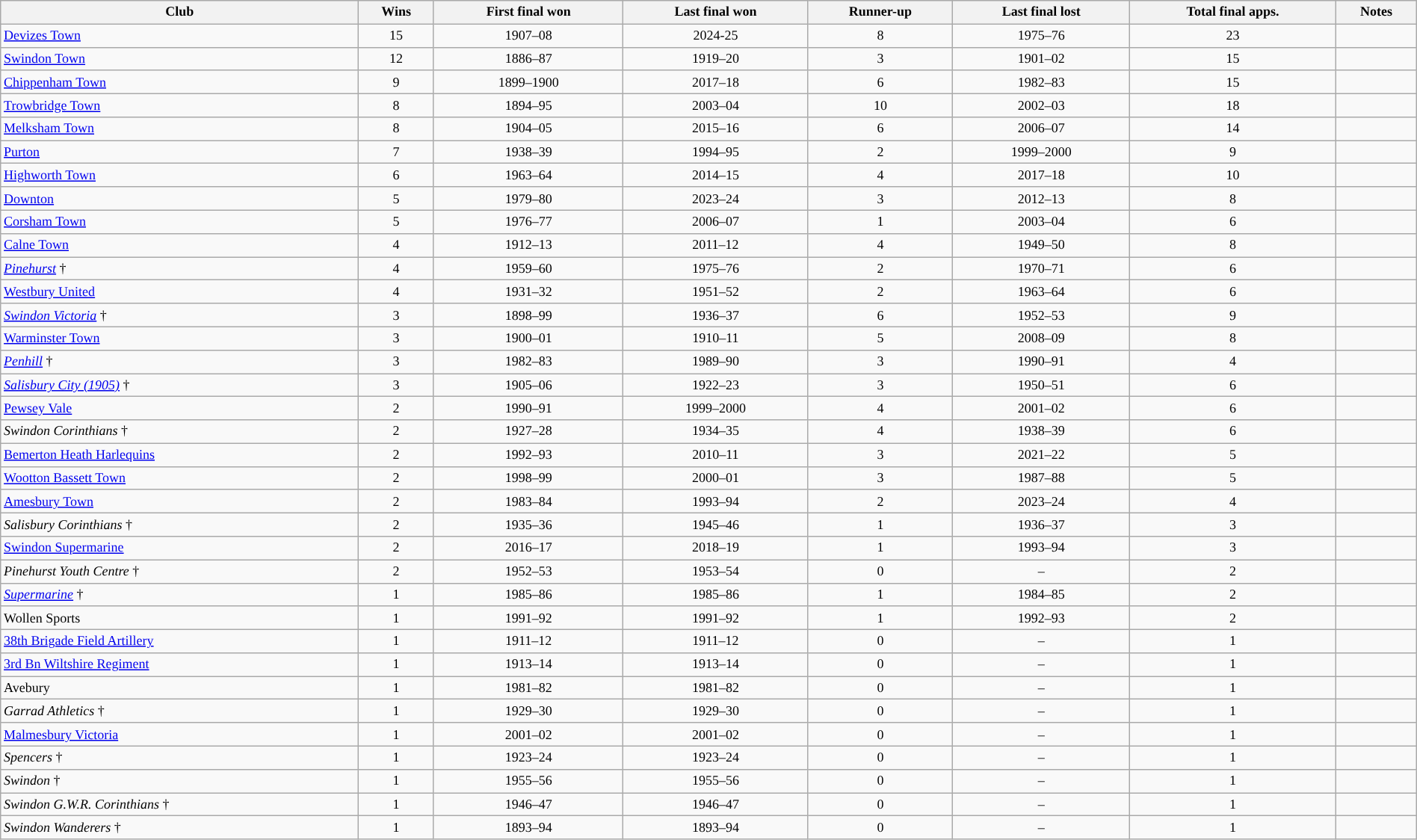<table class="wikitable sortable" style="text-align: center; width: 100%; font-size: 12px">
<tr>
<th>Club</th>
<th>Wins</th>
<th>First final won</th>
<th>Last final won</th>
<th>Runner-up</th>
<th>Last final lost</th>
<th>Total final apps.</th>
<th>Notes</th>
</tr>
<tr>
<td style="text-align: left"><a href='#'>Devizes Town</a></td>
<td>15</td>
<td>1907–08</td>
<td>2024-25</td>
<td>8</td>
<td>1975–76</td>
<td>23</td>
<td></td>
</tr>
<tr>
<td style="text-align: left"><a href='#'>Swindon Town</a></td>
<td>12</td>
<td>1886–87</td>
<td>1919–20</td>
<td>3</td>
<td>1901–02</td>
<td>15</td>
<td></td>
</tr>
<tr>
<td style="text-align: left"><a href='#'>Chippenham Town</a></td>
<td>9</td>
<td>1899–1900</td>
<td>2017–18</td>
<td>6</td>
<td>1982–83</td>
<td>15</td>
<td></td>
</tr>
<tr>
<td style="text-align: left"><a href='#'>Trowbridge Town</a></td>
<td>8</td>
<td>1894–95</td>
<td>2003–04</td>
<td>10</td>
<td>2002–03</td>
<td>18</td>
<td></td>
</tr>
<tr>
<td style="text-align: left"><a href='#'>Melksham Town</a></td>
<td>8</td>
<td>1904–05</td>
<td>2015–16</td>
<td>6</td>
<td>2006–07</td>
<td>14</td>
<td></td>
</tr>
<tr>
<td style="text-align: left"><a href='#'>Purton</a></td>
<td>7</td>
<td>1938–39</td>
<td>1994–95</td>
<td>2</td>
<td>1999–2000</td>
<td>9</td>
<td></td>
</tr>
<tr>
<td style="text-align: left"><a href='#'>Highworth Town</a></td>
<td>6</td>
<td>1963–64</td>
<td>2014–15</td>
<td>4</td>
<td>2017–18</td>
<td>10</td>
<td></td>
</tr>
<tr>
<td style="text-align: left"><a href='#'>Downton</a></td>
<td>5</td>
<td>1979–80</td>
<td>2023–24</td>
<td>3</td>
<td>2012–13</td>
<td>8</td>
<td></td>
</tr>
<tr>
<td style="text-align: left"><a href='#'>Corsham Town</a></td>
<td>5</td>
<td>1976–77</td>
<td>2006–07</td>
<td>1</td>
<td>2003–04</td>
<td>6</td>
<td></td>
</tr>
<tr>
<td style="text-align: left"><a href='#'>Calne Town</a></td>
<td>4</td>
<td>1912–13</td>
<td>2011–12</td>
<td>4</td>
<td>1949–50</td>
<td>8</td>
<td></td>
</tr>
<tr>
<td style="text-align: left"><em><a href='#'>Pinehurst</a></em> †</td>
<td>4</td>
<td>1959–60</td>
<td>1975–76</td>
<td>2</td>
<td>1970–71</td>
<td>6</td>
<td></td>
</tr>
<tr>
<td style="text-align: left"><a href='#'>Westbury United</a></td>
<td>4</td>
<td>1931–32</td>
<td>1951–52</td>
<td>2</td>
<td>1963–64</td>
<td>6</td>
<td></td>
</tr>
<tr>
<td style="text-align: left"><em><a href='#'>Swindon Victoria</a></em> †</td>
<td>3</td>
<td>1898–99</td>
<td>1936–37</td>
<td>6</td>
<td>1952–53</td>
<td>9</td>
<td></td>
</tr>
<tr>
<td style="text-align: left"><a href='#'>Warminster Town</a></td>
<td>3</td>
<td>1900–01</td>
<td>1910–11</td>
<td>5</td>
<td>2008–09</td>
<td>8</td>
<td></td>
</tr>
<tr>
<td style="text-align: left"><em><a href='#'>Penhill</a></em> †</td>
<td>3</td>
<td>1982–83</td>
<td>1989–90</td>
<td>3</td>
<td>1990–91</td>
<td>4</td>
<td></td>
</tr>
<tr>
<td style="text-align: left"><em><a href='#'>Salisbury City (1905)</a></em> †</td>
<td>3</td>
<td>1905–06</td>
<td>1922–23</td>
<td>3</td>
<td>1950–51</td>
<td>6</td>
<td></td>
</tr>
<tr>
<td style="text-align: left"><a href='#'>Pewsey Vale</a></td>
<td>2</td>
<td>1990–91</td>
<td>1999–2000</td>
<td>4</td>
<td>2001–02</td>
<td>6</td>
<td></td>
</tr>
<tr>
<td style="text-align: left"><em>Swindon Corinthians</em> †</td>
<td>2</td>
<td>1927–28</td>
<td>1934–35</td>
<td>4</td>
<td>1938–39</td>
<td>6</td>
<td></td>
</tr>
<tr>
<td style="text-align: left"><a href='#'>Bemerton Heath Harlequins</a></td>
<td>2</td>
<td>1992–93</td>
<td>2010–11</td>
<td>3</td>
<td>2021–22</td>
<td>5</td>
<td></td>
</tr>
<tr>
<td style="text-align: left"><a href='#'>Wootton Bassett Town</a></td>
<td>2</td>
<td>1998–99</td>
<td>2000–01</td>
<td>3</td>
<td>1987–88</td>
<td>5</td>
<td></td>
</tr>
<tr>
<td style="text-align: left"><a href='#'>Amesbury Town</a></td>
<td>2</td>
<td>1983–84</td>
<td>1993–94</td>
<td>2</td>
<td>2023–24</td>
<td>4</td>
<td></td>
</tr>
<tr>
<td style="text-align: left"><em>Salisbury Corinthians</em> †</td>
<td>2</td>
<td>1935–36</td>
<td>1945–46</td>
<td>1</td>
<td>1936–37</td>
<td>3</td>
<td></td>
</tr>
<tr>
<td style="text-align: left"><a href='#'>Swindon Supermarine</a></td>
<td>2</td>
<td>2016–17</td>
<td>2018–19</td>
<td>1</td>
<td>1993–94</td>
<td>3</td>
<td></td>
</tr>
<tr>
<td style="text-align: left"><em>Pinehurst Youth Centre</em> †</td>
<td>2</td>
<td>1952–53</td>
<td>1953–54</td>
<td>0</td>
<td>–</td>
<td>2</td>
<td></td>
</tr>
<tr>
<td style="text-align: left"><em><a href='#'>Supermarine</a></em> †</td>
<td>1</td>
<td>1985–86</td>
<td>1985–86</td>
<td>1</td>
<td>1984–85</td>
<td>2</td>
<td></td>
</tr>
<tr>
<td style="text-align: left">Wollen Sports</td>
<td>1</td>
<td>1991–92</td>
<td>1991–92</td>
<td>1</td>
<td>1992–93</td>
<td>2</td>
<td></td>
</tr>
<tr>
<td style="text-align: left"><a href='#'>38th Brigade Field Artillery</a></td>
<td>1</td>
<td>1911–12</td>
<td>1911–12</td>
<td>0</td>
<td>–</td>
<td>1</td>
<td></td>
</tr>
<tr>
<td style="text-align: left"><a href='#'>3rd Bn Wiltshire Regiment</a></td>
<td>1</td>
<td>1913–14</td>
<td>1913–14</td>
<td>0</td>
<td>–</td>
<td>1</td>
<td></td>
</tr>
<tr>
<td style="text-align: left">Avebury</td>
<td>1</td>
<td>1981–82</td>
<td>1981–82</td>
<td>0</td>
<td>–</td>
<td>1</td>
<td></td>
</tr>
<tr>
<td style="text-align: left"><em>Garrad Athletics</em> †</td>
<td>1</td>
<td>1929–30</td>
<td>1929–30</td>
<td>0</td>
<td>–</td>
<td>1</td>
<td></td>
</tr>
<tr>
<td style="text-align: left"><a href='#'>Malmesbury Victoria</a></td>
<td>1</td>
<td>2001–02</td>
<td>2001–02</td>
<td>0</td>
<td>–</td>
<td>1</td>
<td></td>
</tr>
<tr>
<td style="text-align: left"><em>Spencers</em> †</td>
<td>1</td>
<td>1923–24</td>
<td>1923–24</td>
<td>0</td>
<td>–</td>
<td>1</td>
<td></td>
</tr>
<tr>
<td style="text-align: left"><em>Swindon</em> †</td>
<td>1</td>
<td>1955–56</td>
<td>1955–56</td>
<td>0</td>
<td>–</td>
<td>1</td>
<td></td>
</tr>
<tr>
<td style="text-align: left"><em>Swindon G.W.R. Corinthians</em> †</td>
<td>1</td>
<td>1946–47</td>
<td>1946–47</td>
<td>0</td>
<td>–</td>
<td>1</td>
<td></td>
</tr>
<tr>
<td style="text-align: left"><em>Swindon Wanderers</em> †</td>
<td>1</td>
<td>1893–94</td>
<td>1893–94</td>
<td>0</td>
<td>–</td>
<td>1</td>
<td></td>
</tr>
</table>
